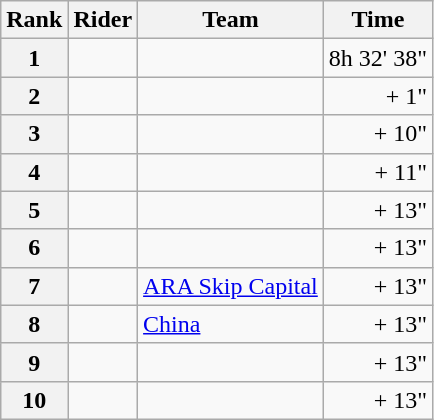<table class="wikitable" margin-bottom:0;">
<tr>
<th scope="col">Rank</th>
<th scope="col">Rider</th>
<th scope="col">Team</th>
<th scope="col">Time</th>
</tr>
<tr>
<th scope="row">1</th>
<td> </td>
<td></td>
<td align="right">8h 32' 38"</td>
</tr>
<tr>
<th scope="row">2</th>
<td></td>
<td></td>
<td align="right">+ 1"</td>
</tr>
<tr>
<th scope="row">3</th>
<td> </td>
<td></td>
<td align="right">+ 10"</td>
</tr>
<tr>
<th scope="row">4</th>
<td></td>
<td></td>
<td align="right">+ 11"</td>
</tr>
<tr>
<th scope="row">5</th>
<td></td>
<td></td>
<td align="right">+ 13"</td>
</tr>
<tr>
<th scope="row">6</th>
<td></td>
<td></td>
<td align="right">+ 13"</td>
</tr>
<tr>
<th scope="row">7</th>
<td></td>
<td><a href='#'>ARA Skip Capital</a></td>
<td align="right">+ 13"</td>
</tr>
<tr>
<th scope="row">8</th>
<td></td>
<td><a href='#'>China</a></td>
<td align="right">+ 13"</td>
</tr>
<tr>
<th scope="row">9</th>
<td></td>
<td></td>
<td align="right">+ 13"</td>
</tr>
<tr>
<th scope="row">10</th>
<td></td>
<td></td>
<td align="right">+ 13"</td>
</tr>
</table>
